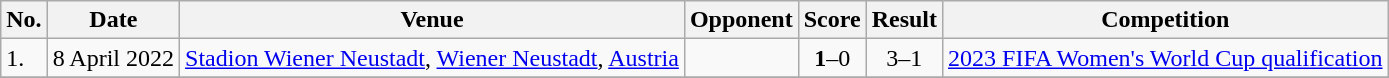<table class="wikitable">
<tr>
<th>No.</th>
<th>Date</th>
<th>Venue</th>
<th>Opponent</th>
<th>Score</th>
<th>Result</th>
<th>Competition</th>
</tr>
<tr>
<td>1.</td>
<td>8 April 2022</td>
<td><a href='#'>Stadion Wiener Neustadt</a>, <a href='#'>Wiener Neustadt</a>, <a href='#'>Austria</a></td>
<td></td>
<td align=center><strong>1</strong>–0</td>
<td align=center>3–1</td>
<td><a href='#'>2023 FIFA Women's World Cup qualification</a></td>
</tr>
<tr>
</tr>
</table>
